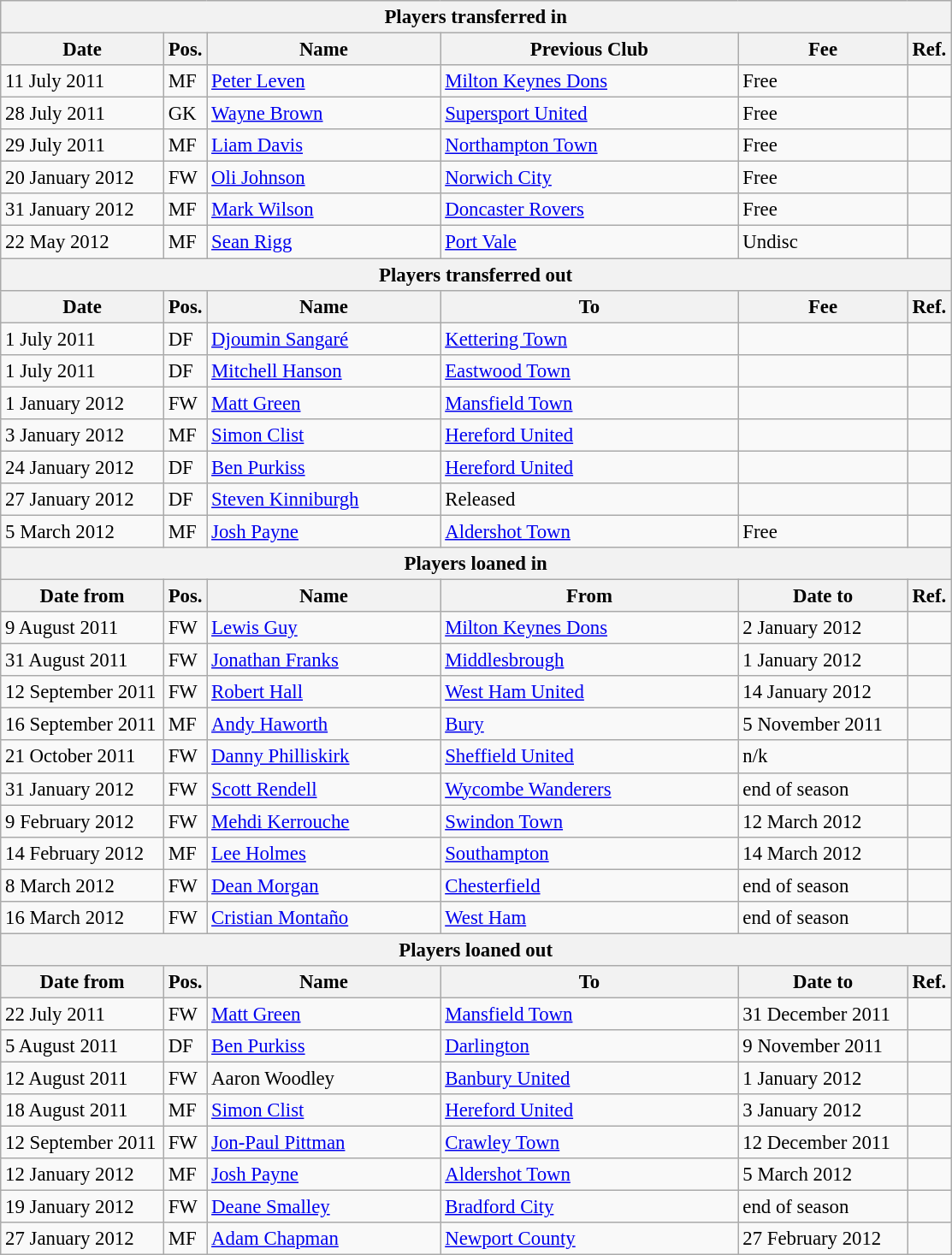<table class="wikitable" style="font-size:95%;">
<tr>
<th colspan="6">Players transferred in</th>
</tr>
<tr>
<th width="120px">Date</th>
<th width="25px">Pos.</th>
<th width="175px">Name</th>
<th width="225px">Previous Club</th>
<th width="125px">Fee</th>
<th width="25px">Ref.</th>
</tr>
<tr>
<td>11 July 2011</td>
<td>MF</td>
<td> <a href='#'>Peter Leven</a></td>
<td> <a href='#'>Milton Keynes Dons</a></td>
<td>Free</td>
<td></td>
</tr>
<tr>
<td>28 July 2011</td>
<td>GK</td>
<td> <a href='#'>Wayne Brown</a></td>
<td> <a href='#'>Supersport United</a></td>
<td>Free</td>
<td></td>
</tr>
<tr>
<td>29 July 2011</td>
<td>MF</td>
<td> <a href='#'>Liam Davis</a></td>
<td> <a href='#'>Northampton Town</a></td>
<td>Free</td>
<td></td>
</tr>
<tr>
<td>20 January 2012</td>
<td>FW</td>
<td> <a href='#'>Oli Johnson</a></td>
<td> <a href='#'>Norwich City</a></td>
<td>Free</td>
<td></td>
</tr>
<tr>
<td>31 January 2012</td>
<td>MF</td>
<td> <a href='#'>Mark Wilson</a></td>
<td> <a href='#'>Doncaster Rovers</a></td>
<td>Free</td>
<td></td>
</tr>
<tr>
<td>22 May 2012</td>
<td>MF</td>
<td> <a href='#'>Sean Rigg</a></td>
<td> <a href='#'>Port Vale</a></td>
<td>Undisc</td>
<td></td>
</tr>
<tr>
<th colspan="6">Players transferred out</th>
</tr>
<tr>
<th>Date</th>
<th>Pos.</th>
<th>Name</th>
<th>To</th>
<th>Fee</th>
<th>Ref.</th>
</tr>
<tr>
<td>1 July 2011</td>
<td>DF</td>
<td> <a href='#'>Djoumin Sangaré</a></td>
<td> <a href='#'>Kettering Town</a></td>
<td></td>
<td></td>
</tr>
<tr>
<td>1 July 2011</td>
<td>DF</td>
<td> <a href='#'>Mitchell Hanson</a></td>
<td> <a href='#'>Eastwood Town</a></td>
<td></td>
<td></td>
</tr>
<tr>
<td>1 January 2012</td>
<td>FW</td>
<td> <a href='#'>Matt Green</a></td>
<td> <a href='#'>Mansfield Town</a></td>
<td></td>
<td></td>
</tr>
<tr>
<td>3 January 2012</td>
<td>MF</td>
<td> <a href='#'>Simon Clist</a></td>
<td> <a href='#'>Hereford United</a></td>
<td></td>
<td></td>
</tr>
<tr>
<td>24 January 2012</td>
<td>DF</td>
<td> <a href='#'>Ben Purkiss</a></td>
<td> <a href='#'>Hereford United</a></td>
<td></td>
<td></td>
</tr>
<tr>
<td>27 January 2012</td>
<td>DF</td>
<td> <a href='#'>Steven Kinniburgh</a></td>
<td>Released</td>
<td></td>
<td></td>
</tr>
<tr>
<td>5 March 2012</td>
<td>MF</td>
<td> <a href='#'>Josh Payne</a></td>
<td> <a href='#'>Aldershot Town</a></td>
<td>Free</td>
<td></td>
</tr>
<tr>
<th colspan="6">Players loaned in</th>
</tr>
<tr>
<th>Date from</th>
<th>Pos.</th>
<th>Name</th>
<th>From</th>
<th>Date to</th>
<th>Ref.</th>
</tr>
<tr>
<td>9 August 2011</td>
<td>FW</td>
<td> <a href='#'>Lewis Guy</a></td>
<td> <a href='#'>Milton Keynes Dons</a></td>
<td>2 January 2012</td>
<td></td>
</tr>
<tr>
<td>31 August 2011</td>
<td>FW</td>
<td> <a href='#'>Jonathan Franks</a></td>
<td> <a href='#'>Middlesbrough</a></td>
<td>1 January 2012</td>
<td></td>
</tr>
<tr>
<td>12 September 2011</td>
<td>FW</td>
<td> <a href='#'>Robert Hall</a></td>
<td> <a href='#'>West Ham United</a></td>
<td>14 January 2012</td>
<td></td>
</tr>
<tr>
<td>16 September 2011</td>
<td>MF</td>
<td> <a href='#'>Andy Haworth</a></td>
<td> <a href='#'>Bury</a></td>
<td>5 November 2011</td>
<td></td>
</tr>
<tr>
<td>21 October 2011</td>
<td>FW</td>
<td> <a href='#'>Danny Philliskirk</a></td>
<td> <a href='#'>Sheffield United</a></td>
<td>n/k</td>
<td></td>
</tr>
<tr>
<td>31 January 2012</td>
<td>FW</td>
<td> <a href='#'>Scott Rendell</a></td>
<td> <a href='#'>Wycombe Wanderers</a></td>
<td>end of season</td>
<td></td>
</tr>
<tr>
<td>9 February 2012</td>
<td>FW</td>
<td> <a href='#'>Mehdi Kerrouche</a></td>
<td> <a href='#'>Swindon Town</a></td>
<td>12 March 2012</td>
<td></td>
</tr>
<tr>
<td>14 February 2012</td>
<td>MF</td>
<td> <a href='#'>Lee Holmes</a></td>
<td> <a href='#'>Southampton</a></td>
<td>14 March 2012</td>
<td></td>
</tr>
<tr>
<td>8 March 2012</td>
<td>FW</td>
<td> <a href='#'>Dean Morgan</a></td>
<td> <a href='#'>Chesterfield</a></td>
<td>end of season</td>
<td></td>
</tr>
<tr>
<td>16 March 2012</td>
<td>FW</td>
<td> <a href='#'>Cristian Montaño</a></td>
<td> <a href='#'>West Ham</a></td>
<td>end of season</td>
<td></td>
</tr>
<tr>
<th colspan="6">Players loaned out</th>
</tr>
<tr>
<th>Date from</th>
<th>Pos.</th>
<th>Name</th>
<th>To</th>
<th>Date to</th>
<th>Ref.</th>
</tr>
<tr>
<td>22 July 2011</td>
<td>FW</td>
<td> <a href='#'>Matt Green</a></td>
<td> <a href='#'>Mansfield Town</a></td>
<td>31 December 2011</td>
<td></td>
</tr>
<tr>
<td>5 August 2011</td>
<td>DF</td>
<td> <a href='#'>Ben Purkiss</a></td>
<td> <a href='#'>Darlington</a></td>
<td>9 November 2011</td>
<td></td>
</tr>
<tr>
<td>12 August 2011</td>
<td>FW</td>
<td> Aaron Woodley</td>
<td> <a href='#'>Banbury United</a></td>
<td>1 January 2012</td>
<td></td>
</tr>
<tr>
<td>18 August 2011</td>
<td>MF</td>
<td> <a href='#'>Simon Clist</a></td>
<td> <a href='#'>Hereford United</a></td>
<td>3 January 2012</td>
<td></td>
</tr>
<tr>
<td>12 September 2011</td>
<td>FW</td>
<td> <a href='#'>Jon-Paul Pittman</a></td>
<td> <a href='#'>Crawley Town</a></td>
<td>12 December 2011</td>
<td></td>
</tr>
<tr>
<td>12 January 2012</td>
<td>MF</td>
<td> <a href='#'>Josh Payne</a></td>
<td> <a href='#'>Aldershot Town</a></td>
<td>5 March 2012</td>
<td></td>
</tr>
<tr>
<td>19 January 2012</td>
<td>FW</td>
<td> <a href='#'>Deane Smalley</a></td>
<td> <a href='#'>Bradford City</a></td>
<td>end of season</td>
<td></td>
</tr>
<tr>
<td>27 January 2012</td>
<td>MF</td>
<td> <a href='#'>Adam Chapman</a></td>
<td> <a href='#'>Newport County</a></td>
<td>27 February 2012</td>
<td></td>
</tr>
</table>
